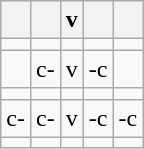<table class="wikitable">
<tr>
<th></th>
<th></th>
<th>v</th>
<th></th>
<th></th>
</tr>
<tr>
<td></td>
<td></td>
<td></td>
<td></td>
<td></td>
</tr>
<tr>
<td></td>
<td>c-</td>
<td>v</td>
<td>-c</td>
<td></td>
</tr>
<tr>
<td></td>
<td></td>
<td></td>
<td></td>
<td></td>
</tr>
<tr>
<td>c-</td>
<td>c-</td>
<td>v</td>
<td>-c</td>
<td>-c</td>
</tr>
<tr>
<td></td>
<td></td>
<td></td>
<td></td>
<td></td>
</tr>
</table>
